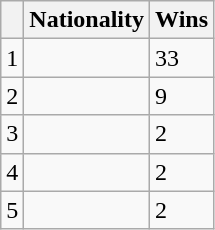<table class="wikitable" style="text-align: left;">
<tr>
<th></th>
<th>Nationality</th>
<th>Wins</th>
</tr>
<tr>
<td>1</td>
<td></td>
<td>33</td>
</tr>
<tr>
<td>2</td>
<td></td>
<td>9</td>
</tr>
<tr>
<td>3</td>
<td></td>
<td>2</td>
</tr>
<tr>
<td>4</td>
<td></td>
<td>2</td>
</tr>
<tr>
<td>5</td>
<td></td>
<td>2</td>
</tr>
</table>
